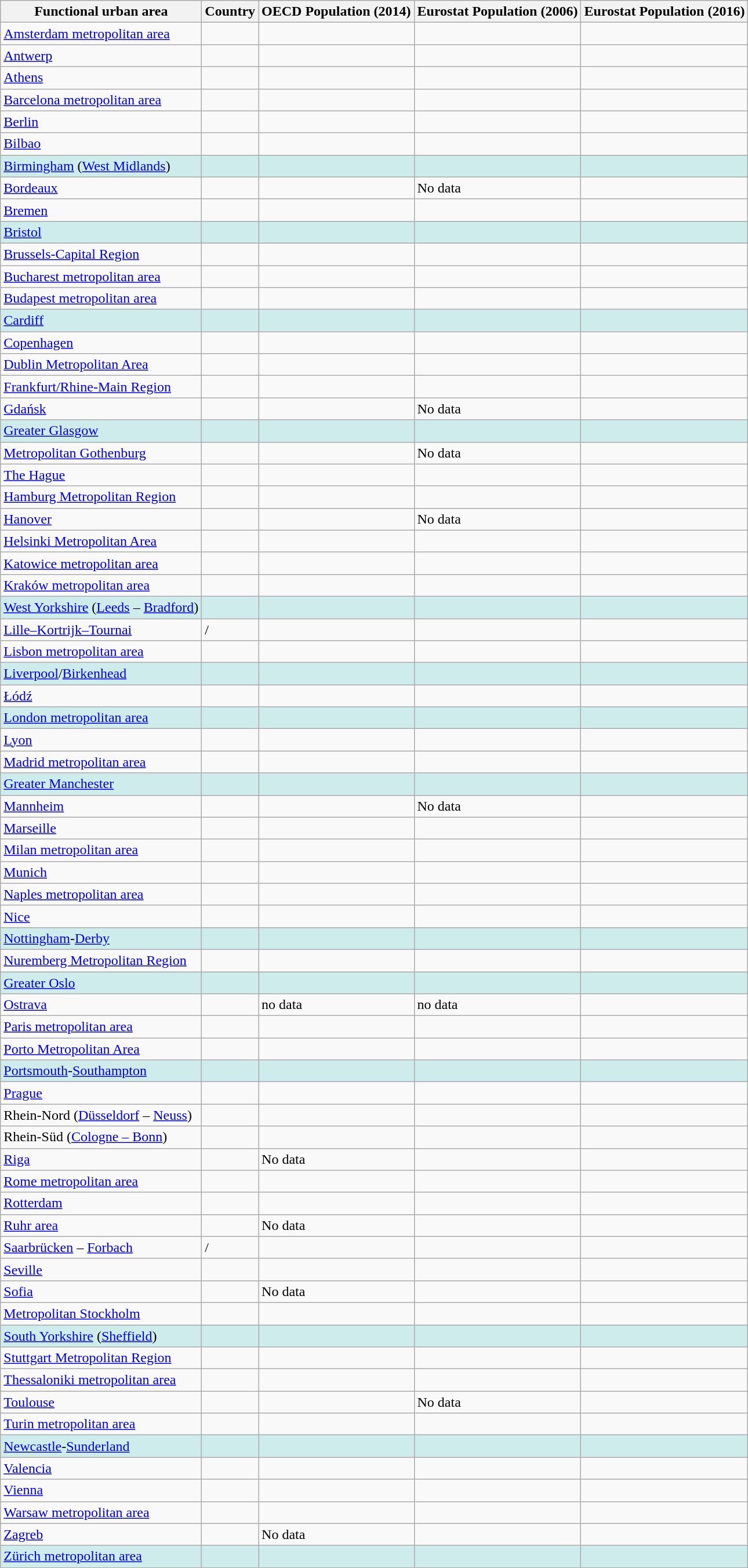<table class="wikitable sortable">
<tr>
<th>Functional urban area</th>
<th>Country</th>
<th>OECD Population (2014) </th>
<th>Eurostat Population (2006)</th>
<th>Eurostat Population (2016)</th>
</tr>
<tr>
<td><a href='#'>Amsterdam metropolitan area</a></td>
<td></td>
<td></td>
<td></td>
<td></td>
</tr>
<tr>
<td><a href='#'>Antwerp</a></td>
<td></td>
<td></td>
<td></td>
<td></td>
</tr>
<tr>
<td><a href='#'>Athens</a></td>
<td></td>
<td></td>
<td></td>
<td></td>
</tr>
<tr>
<td><a href='#'>Barcelona metropolitan area</a></td>
<td></td>
<td></td>
<td></td>
<td></td>
</tr>
<tr>
<td><a href='#'>Berlin</a></td>
<td></td>
<td></td>
<td></td>
<td></td>
</tr>
<tr>
<td><a href='#'>Bilbao</a></td>
<td></td>
<td></td>
<td></td>
<td></td>
</tr>
<tr bgcolor="#cfecec">
<td><a href='#'>Birmingham</a> (<a href='#'>West Midlands</a>)</td>
<td></td>
<td></td>
<td></td>
<td></td>
</tr>
<tr>
<td><a href='#'>Bordeaux</a></td>
<td></td>
<td></td>
<td>No data</td>
<td></td>
</tr>
<tr>
<td><a href='#'>Bremen</a></td>
<td></td>
<td></td>
<td></td>
<td></td>
</tr>
<tr bgcolor="#cfecec">
<td><a href='#'>Bristol</a></td>
<td></td>
<td></td>
<td></td>
<td></td>
</tr>
<tr>
<td><a href='#'>Brussels-Capital Region</a></td>
<td></td>
<td></td>
<td></td>
<td></td>
</tr>
<tr>
<td><a href='#'>Bucharest metropolitan area</a></td>
<td></td>
<td></td>
<td></td>
<td></td>
</tr>
<tr>
<td><a href='#'>Budapest metropolitan area</a></td>
<td></td>
<td></td>
<td></td>
<td></td>
</tr>
<tr bgcolor="#cfecec">
<td><a href='#'>Cardiff</a></td>
<td></td>
<td></td>
<td></td>
<td></td>
</tr>
<tr>
<td><a href='#'>Copenhagen</a></td>
<td></td>
<td></td>
<td></td>
<td></td>
</tr>
<tr>
<td><a href='#'>Dublin Metropolitan Area</a></td>
<td></td>
<td></td>
<td></td>
<td></td>
</tr>
<tr>
<td><a href='#'>Frankfurt/Rhine-Main Region</a></td>
<td></td>
<td></td>
<td></td>
<td></td>
</tr>
<tr>
<td><a href='#'>Gdańsk</a></td>
<td></td>
<td></td>
<td>No data</td>
<td></td>
</tr>
<tr bgcolor="#cfecec">
<td><a href='#'>Greater Glasgow</a></td>
<td></td>
<td></td>
<td></td>
<td></td>
</tr>
<tr>
<td><a href='#'>Metropolitan Gothenburg</a></td>
<td></td>
<td></td>
<td>No data</td>
<td></td>
</tr>
<tr>
<td><a href='#'>The Hague</a></td>
<td></td>
<td></td>
<td></td>
<td></td>
</tr>
<tr>
<td><a href='#'>Hamburg Metropolitan Region</a></td>
<td></td>
<td></td>
<td></td>
<td></td>
</tr>
<tr>
<td><a href='#'>Hanover</a></td>
<td></td>
<td></td>
<td>No data</td>
<td></td>
</tr>
<tr>
<td><a href='#'>Helsinki Metropolitan Area</a></td>
<td></td>
<td></td>
<td></td>
<td></td>
</tr>
<tr>
<td><a href='#'>Katowice metropolitan area</a></td>
<td></td>
<td></td>
<td></td>
<td></td>
</tr>
<tr>
<td><a href='#'>Kraków metropolitan area</a></td>
<td></td>
<td></td>
<td></td>
<td></td>
</tr>
<tr bgcolor="#cfecec">
<td><a href='#'>West Yorkshire</a> (<a href='#'>Leeds</a> – <a href='#'>Bradford</a>)</td>
<td></td>
<td></td>
<td></td>
<td></td>
</tr>
<tr>
<td><a href='#'>Lille–Kortrijk–Tournai</a></td>
<td>/<br></td>
<td></td>
<td></td>
<td></td>
</tr>
<tr>
<td><a href='#'>Lisbon metropolitan area</a></td>
<td></td>
<td></td>
<td></td>
<td></td>
</tr>
<tr bgcolor="#cfecec">
<td><a href='#'>Liverpool</a>/<a href='#'>Birkenhead</a></td>
<td></td>
<td></td>
<td></td>
<td></td>
</tr>
<tr>
<td><a href='#'>Łódź</a></td>
<td></td>
<td></td>
<td></td>
<td></td>
</tr>
<tr bgcolor="#cfecec">
<td><a href='#'>London metropolitan area</a></td>
<td></td>
<td></td>
<td></td>
<td></td>
</tr>
<tr>
<td><a href='#'>Lyon</a></td>
<td></td>
<td></td>
<td></td>
<td></td>
</tr>
<tr>
<td><a href='#'>Madrid metropolitan area</a></td>
<td></td>
<td></td>
<td></td>
<td></td>
</tr>
<tr bgcolor="#cfecec">
<td><a href='#'>Greater Manchester</a></td>
<td></td>
<td></td>
<td></td>
<td></td>
</tr>
<tr>
<td><a href='#'>Mannheim</a></td>
<td></td>
<td></td>
<td>No data</td>
<td></td>
</tr>
<tr>
<td><a href='#'>Marseille</a></td>
<td></td>
<td></td>
<td></td>
<td></td>
</tr>
<tr>
<td><a href='#'>Milan metropolitan area</a></td>
<td></td>
<td></td>
<td></td>
<td></td>
</tr>
<tr>
<td><a href='#'>Munich</a></td>
<td></td>
<td></td>
<td></td>
<td></td>
</tr>
<tr>
<td><a href='#'>Naples metropolitan area</a></td>
<td></td>
<td></td>
<td></td>
<td></td>
</tr>
<tr>
<td><a href='#'>Nice</a></td>
<td></td>
<td></td>
<td></td>
<td></td>
</tr>
<tr bgcolor="#cfecec">
<td><a href='#'>Nottingham</a>-<a href='#'>Derby</a></td>
<td></td>
<td></td>
<td></td>
<td></td>
</tr>
<tr>
<td><a href='#'>Nuremberg Metropolitan Region</a></td>
<td></td>
<td></td>
<td></td>
<td></td>
</tr>
<tr bgcolor="#cfecec">
<td><a href='#'>Greater Oslo</a></td>
<td></td>
<td></td>
<td></td>
<td></td>
</tr>
<tr>
<td><a href='#'>Ostrava</a></td>
<td></td>
<td> no data</td>
<td> no data</td>
<td></td>
</tr>
<tr>
<td><a href='#'>Paris metropolitan area</a></td>
<td></td>
<td></td>
<td></td>
<td></td>
</tr>
<tr>
<td><a href='#'>Porto Metropolitan Area</a></td>
<td></td>
<td></td>
<td></td>
<td></td>
</tr>
<tr bgcolor="#cfecec">
<td><a href='#'>Portsmouth</a>-<a href='#'>Southampton</a></td>
<td></td>
<td></td>
<td></td>
<td></td>
</tr>
<tr>
<td><a href='#'>Prague</a></td>
<td></td>
<td></td>
<td></td>
<td></td>
</tr>
<tr>
<td>Rhein-Nord (<a href='#'>Düsseldorf</a> – <a href='#'>Neuss</a>)</td>
<td></td>
<td></td>
<td></td>
<td></td>
</tr>
<tr>
<td>Rhein-Süd (<a href='#'>Cologne – Bonn</a>)</td>
<td></td>
<td></td>
<td></td>
<td></td>
</tr>
<tr>
<td><a href='#'>Riga</a></td>
<td></td>
<td>No data</td>
<td></td>
<td></td>
</tr>
<tr>
<td><a href='#'>Rome metropolitan area</a></td>
<td></td>
<td></td>
<td></td>
<td></td>
</tr>
<tr>
<td><a href='#'>Rotterdam</a></td>
<td></td>
<td></td>
<td></td>
<td></td>
</tr>
<tr>
<td><a href='#'>Ruhr area</a></td>
<td></td>
<td>No data</td>
<td></td>
<td></td>
</tr>
<tr>
<td><a href='#'>Saarbrücken</a> – <a href='#'>Forbach</a></td>
<td>/<br></td>
<td></td>
<td></td>
<td></td>
</tr>
<tr>
<td><a href='#'>Seville</a></td>
<td></td>
<td></td>
<td></td>
<td></td>
</tr>
<tr>
<td><a href='#'>Sofia</a></td>
<td></td>
<td>No data</td>
<td></td>
<td></td>
</tr>
<tr>
<td><a href='#'>Metropolitan Stockholm</a></td>
<td></td>
<td></td>
<td></td>
<td></td>
</tr>
<tr bgcolor="#cfecec">
<td><a href='#'>South Yorkshire</a> (<a href='#'>Sheffield</a>)</td>
<td></td>
<td></td>
<td></td>
<td></td>
</tr>
<tr>
<td><a href='#'>Stuttgart Metropolitan Region</a></td>
<td></td>
<td></td>
<td></td>
<td></td>
</tr>
<tr>
<td><a href='#'>Thessaloniki metropolitan area</a></td>
<td></td>
<td></td>
<td></td>
<td></td>
</tr>
<tr>
<td><a href='#'>Toulouse</a></td>
<td></td>
<td></td>
<td>No data</td>
<td></td>
</tr>
<tr>
<td><a href='#'>Turin metropolitan area</a></td>
<td></td>
<td></td>
<td></td>
<td></td>
</tr>
<tr bgcolor="#cfecec">
<td><a href='#'>Newcastle</a>-<a href='#'>Sunderland</a></td>
<td></td>
<td></td>
<td></td>
<td></td>
</tr>
<tr>
<td><a href='#'>Valencia</a></td>
<td></td>
<td></td>
<td></td>
<td></td>
</tr>
<tr>
<td><a href='#'>Vienna</a></td>
<td></td>
<td></td>
<td></td>
<td></td>
</tr>
<tr>
<td><a href='#'>Warsaw metropolitan area</a></td>
<td></td>
<td></td>
<td></td>
<td></td>
</tr>
<tr>
<td><a href='#'>Zagreb</a></td>
<td></td>
<td>No data</td>
<td></td>
<td></td>
</tr>
<tr bgcolor="#cfecec">
<td><a href='#'>Zürich metropolitan area</a></td>
<td></td>
<td></td>
<td></td>
<td></td>
</tr>
</table>
